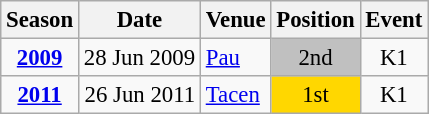<table class="wikitable" style="text-align:center; font-size:95%;">
<tr>
<th>Season</th>
<th>Date</th>
<th>Venue</th>
<th>Position</th>
<th>Event</th>
</tr>
<tr>
<td><strong><a href='#'>2009</a></strong></td>
<td align=right>28 Jun 2009</td>
<td align=left><a href='#'>Pau</a></td>
<td bgcolor=silver>2nd</td>
<td>K1</td>
</tr>
<tr>
<td><strong><a href='#'>2011</a></strong></td>
<td align=right>26 Jun 2011</td>
<td align=left><a href='#'>Tacen</a></td>
<td bgcolor=gold>1st</td>
<td>K1</td>
</tr>
</table>
